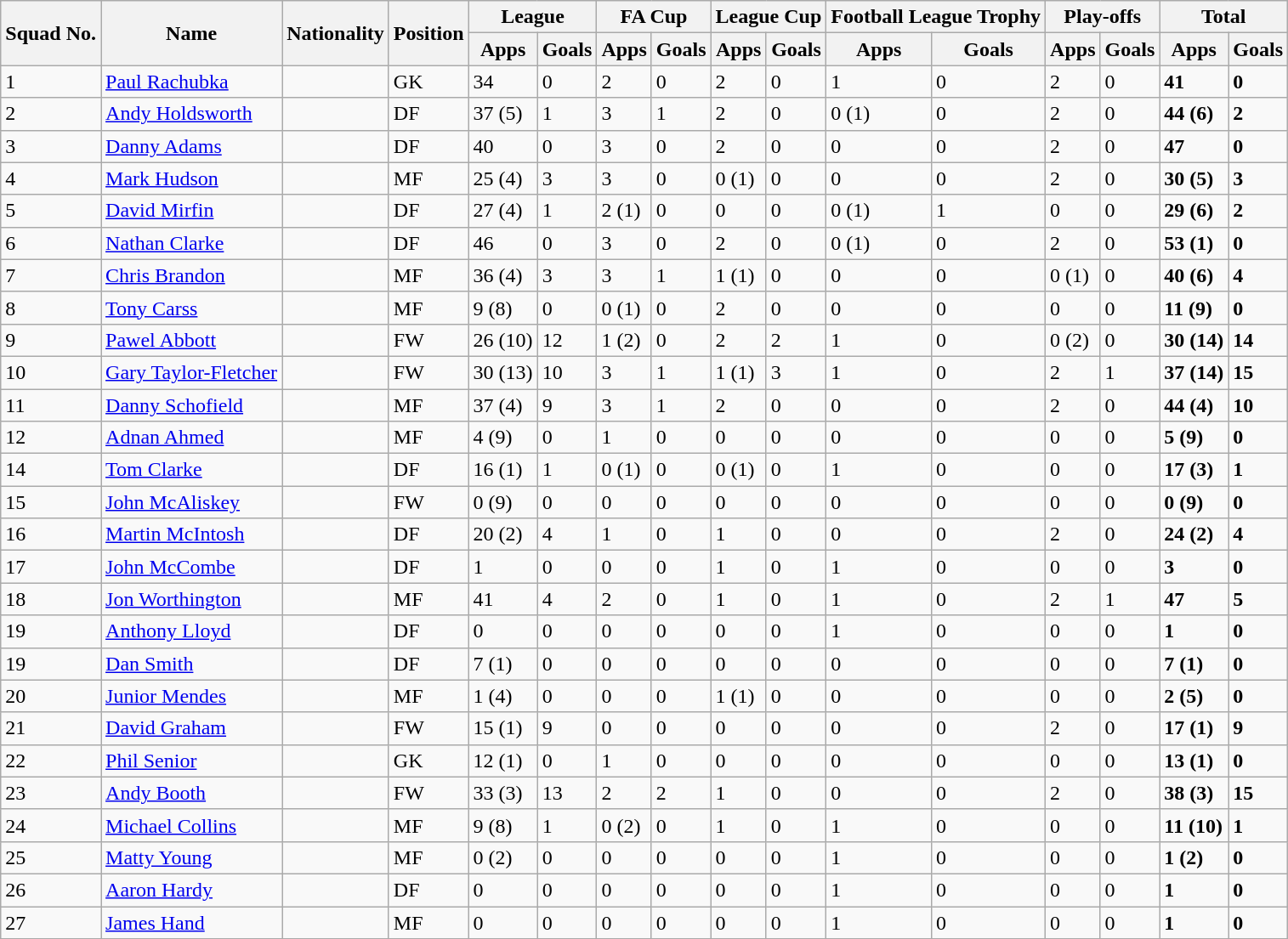<table class="wikitable sortable">
<tr>
<th scope=col rowspan=2>Squad No.</th>
<th scope=col rowspan=2>Name</th>
<th scope=col rowspan=2>Nationality</th>
<th scope=col rowspan=2>Position</th>
<th colspan=2>League</th>
<th colspan=2>FA Cup</th>
<th colspan=2>League Cup</th>
<th colspan=2>Football League Trophy</th>
<th colspan=2>Play-offs</th>
<th colspan=2>Total</th>
</tr>
<tr>
<th>Apps</th>
<th>Goals</th>
<th>Apps</th>
<th>Goals</th>
<th>Apps</th>
<th>Goals</th>
<th>Apps</th>
<th>Goals</th>
<th>Apps</th>
<th>Goals</th>
<th>Apps</th>
<th>Goals</th>
</tr>
<tr>
<td>1</td>
<td><a href='#'>Paul Rachubka</a></td>
<td></td>
<td>GK</td>
<td>34</td>
<td>0</td>
<td>2</td>
<td>0</td>
<td>2</td>
<td>0</td>
<td>1</td>
<td>0</td>
<td>2</td>
<td>0</td>
<td><strong>41</strong></td>
<td><strong>0</strong></td>
</tr>
<tr>
<td>2</td>
<td><a href='#'>Andy Holdsworth</a></td>
<td></td>
<td>DF</td>
<td>37 (5)</td>
<td>1</td>
<td>3</td>
<td>1</td>
<td>2</td>
<td>0</td>
<td>0 (1)</td>
<td>0</td>
<td>2</td>
<td>0</td>
<td><strong>44 (6)</strong></td>
<td><strong>2</strong></td>
</tr>
<tr>
<td>3</td>
<td><a href='#'>Danny Adams</a></td>
<td></td>
<td>DF</td>
<td>40</td>
<td>0</td>
<td>3</td>
<td>0</td>
<td>2</td>
<td>0</td>
<td>0</td>
<td>0</td>
<td>2</td>
<td>0</td>
<td><strong>47</strong></td>
<td><strong>0</strong></td>
</tr>
<tr>
<td>4</td>
<td><a href='#'>Mark Hudson</a></td>
<td></td>
<td>MF</td>
<td>25 (4)</td>
<td>3</td>
<td>3</td>
<td>0</td>
<td>0 (1)</td>
<td>0</td>
<td>0</td>
<td>0</td>
<td>2</td>
<td>0</td>
<td><strong>30 (5)</strong></td>
<td><strong>3</strong></td>
</tr>
<tr>
<td>5</td>
<td><a href='#'>David Mirfin</a></td>
<td></td>
<td>DF</td>
<td>27 (4)</td>
<td>1</td>
<td>2 (1)</td>
<td>0</td>
<td>0</td>
<td>0</td>
<td>0 (1)</td>
<td>1</td>
<td>0</td>
<td>0</td>
<td><strong>29 (6)</strong></td>
<td><strong>2</strong></td>
</tr>
<tr>
<td>6</td>
<td><a href='#'>Nathan Clarke</a></td>
<td></td>
<td>DF</td>
<td>46</td>
<td>0</td>
<td>3</td>
<td>0</td>
<td>2</td>
<td>0</td>
<td>0 (1)</td>
<td>0</td>
<td>2</td>
<td>0</td>
<td><strong>53 (1)</strong></td>
<td><strong>0</strong></td>
</tr>
<tr>
<td>7</td>
<td><a href='#'>Chris Brandon</a></td>
<td></td>
<td>MF</td>
<td>36 (4)</td>
<td>3</td>
<td>3</td>
<td>1</td>
<td>1 (1)</td>
<td>0</td>
<td>0</td>
<td>0</td>
<td>0 (1)</td>
<td>0</td>
<td><strong>40 (6)</strong></td>
<td><strong>4</strong></td>
</tr>
<tr>
<td>8</td>
<td><a href='#'>Tony Carss</a></td>
<td></td>
<td>MF</td>
<td>9 (8)</td>
<td>0</td>
<td>0 (1)</td>
<td>0</td>
<td>2</td>
<td>0</td>
<td>0</td>
<td>0</td>
<td>0</td>
<td>0</td>
<td><strong>11 (9)</strong></td>
<td><strong>0</strong></td>
</tr>
<tr>
<td>9</td>
<td><a href='#'>Pawel Abbott</a></td>
<td></td>
<td>FW</td>
<td>26 (10)</td>
<td>12</td>
<td>1 (2)</td>
<td>0</td>
<td>2</td>
<td>2</td>
<td>1</td>
<td>0</td>
<td>0 (2)</td>
<td>0</td>
<td><strong>30 (14)</strong></td>
<td><strong>14</strong></td>
</tr>
<tr>
<td>10</td>
<td><a href='#'>Gary Taylor-Fletcher</a></td>
<td></td>
<td>FW</td>
<td>30 (13)</td>
<td>10</td>
<td>3</td>
<td>1</td>
<td>1 (1)</td>
<td>3</td>
<td>1</td>
<td>0</td>
<td>2</td>
<td>1</td>
<td><strong>37 (14)</strong></td>
<td><strong>15</strong></td>
</tr>
<tr>
<td>11</td>
<td><a href='#'>Danny Schofield</a></td>
<td></td>
<td>MF</td>
<td>37 (4)</td>
<td>9</td>
<td>3</td>
<td>1</td>
<td>2</td>
<td>0</td>
<td>0</td>
<td>0</td>
<td>2</td>
<td>0</td>
<td><strong>44 (4)</strong></td>
<td><strong>10</strong></td>
</tr>
<tr>
<td>12</td>
<td><a href='#'>Adnan Ahmed</a></td>
<td></td>
<td>MF</td>
<td>4 (9)</td>
<td>0</td>
<td>1</td>
<td>0</td>
<td>0</td>
<td>0</td>
<td>0</td>
<td>0</td>
<td>0</td>
<td>0</td>
<td><strong>5 (9)</strong></td>
<td><strong>0</strong></td>
</tr>
<tr>
<td>14</td>
<td><a href='#'>Tom Clarke</a></td>
<td></td>
<td>DF</td>
<td>16 (1)</td>
<td>1</td>
<td>0 (1)</td>
<td>0</td>
<td>0 (1)</td>
<td>0</td>
<td>1</td>
<td>0</td>
<td>0</td>
<td>0</td>
<td><strong>17 (3)</strong></td>
<td><strong>1</strong></td>
</tr>
<tr>
<td>15</td>
<td><a href='#'>John McAliskey</a></td>
<td></td>
<td>FW</td>
<td>0 (9)</td>
<td>0</td>
<td>0</td>
<td>0</td>
<td>0</td>
<td>0</td>
<td>0</td>
<td>0</td>
<td>0</td>
<td>0</td>
<td><strong>0 (9)</strong></td>
<td><strong>0</strong></td>
</tr>
<tr>
<td>16</td>
<td><a href='#'>Martin McIntosh</a></td>
<td></td>
<td>DF</td>
<td>20 (2)</td>
<td>4</td>
<td>1</td>
<td>0</td>
<td>1</td>
<td>0</td>
<td>0</td>
<td>0</td>
<td>2</td>
<td>0</td>
<td><strong>24 (2)</strong></td>
<td><strong>4</strong></td>
</tr>
<tr>
<td>17</td>
<td><a href='#'>John McCombe</a></td>
<td></td>
<td>DF</td>
<td>1</td>
<td>0</td>
<td>0</td>
<td>0</td>
<td>1</td>
<td>0</td>
<td>1</td>
<td>0</td>
<td>0</td>
<td>0</td>
<td><strong>3</strong></td>
<td><strong>0</strong></td>
</tr>
<tr>
<td>18</td>
<td><a href='#'>Jon Worthington</a></td>
<td></td>
<td>MF</td>
<td>41</td>
<td>4</td>
<td>2</td>
<td>0</td>
<td>1</td>
<td>0</td>
<td>1</td>
<td>0</td>
<td>2</td>
<td>1</td>
<td><strong>47</strong></td>
<td><strong>5</strong></td>
</tr>
<tr>
<td>19</td>
<td><a href='#'>Anthony Lloyd</a></td>
<td></td>
<td>DF</td>
<td>0</td>
<td>0</td>
<td>0</td>
<td>0</td>
<td>0</td>
<td>0</td>
<td>1</td>
<td>0</td>
<td>0</td>
<td>0</td>
<td><strong>1</strong></td>
<td><strong>0</strong></td>
</tr>
<tr>
<td>19</td>
<td><a href='#'>Dan Smith</a></td>
<td></td>
<td>DF</td>
<td>7 (1)</td>
<td>0</td>
<td>0</td>
<td>0</td>
<td>0</td>
<td>0</td>
<td>0</td>
<td>0</td>
<td>0</td>
<td>0</td>
<td><strong>7 (1)</strong></td>
<td><strong>0</strong></td>
</tr>
<tr>
<td>20</td>
<td><a href='#'>Junior Mendes</a></td>
<td></td>
<td>MF</td>
<td>1 (4)</td>
<td>0</td>
<td>0</td>
<td>0</td>
<td>1 (1)</td>
<td>0</td>
<td>0</td>
<td>0</td>
<td>0</td>
<td>0</td>
<td><strong>2 (5)</strong></td>
<td><strong>0</strong></td>
</tr>
<tr>
<td>21</td>
<td><a href='#'>David Graham</a></td>
<td></td>
<td>FW</td>
<td>15 (1)</td>
<td>9</td>
<td>0</td>
<td>0</td>
<td>0</td>
<td>0</td>
<td>0</td>
<td>0</td>
<td>2</td>
<td>0</td>
<td><strong>17 (1)</strong></td>
<td><strong>9</strong></td>
</tr>
<tr>
<td>22</td>
<td><a href='#'>Phil Senior</a></td>
<td></td>
<td>GK</td>
<td>12 (1)</td>
<td>0</td>
<td>1</td>
<td>0</td>
<td>0</td>
<td>0</td>
<td>0</td>
<td>0</td>
<td>0</td>
<td>0</td>
<td><strong>13 (1)</strong></td>
<td><strong>0</strong></td>
</tr>
<tr>
<td>23</td>
<td><a href='#'>Andy Booth</a></td>
<td></td>
<td>FW</td>
<td>33 (3)</td>
<td>13</td>
<td>2</td>
<td>2</td>
<td>1</td>
<td>0</td>
<td>0</td>
<td>0</td>
<td>2</td>
<td>0</td>
<td><strong>38 (3)</strong></td>
<td><strong>15</strong></td>
</tr>
<tr>
<td>24</td>
<td><a href='#'>Michael Collins</a></td>
<td></td>
<td>MF</td>
<td>9 (8)</td>
<td>1</td>
<td>0 (2)</td>
<td>0</td>
<td>1</td>
<td>0</td>
<td>1</td>
<td>0</td>
<td>0</td>
<td>0</td>
<td><strong>11 (10)</strong></td>
<td><strong>1</strong></td>
</tr>
<tr>
<td>25</td>
<td><a href='#'>Matty Young</a></td>
<td></td>
<td>MF</td>
<td>0 (2)</td>
<td>0</td>
<td>0</td>
<td>0</td>
<td>0</td>
<td>0</td>
<td>1</td>
<td>0</td>
<td>0</td>
<td>0</td>
<td><strong>1 (2)</strong></td>
<td><strong>0</strong></td>
</tr>
<tr>
<td>26</td>
<td><a href='#'>Aaron Hardy</a></td>
<td></td>
<td>DF</td>
<td>0</td>
<td>0</td>
<td>0</td>
<td>0</td>
<td>0</td>
<td>0</td>
<td>1</td>
<td>0</td>
<td>0</td>
<td>0</td>
<td><strong>1</strong></td>
<td><strong>0</strong></td>
</tr>
<tr>
<td>27</td>
<td><a href='#'>James Hand</a></td>
<td></td>
<td>MF</td>
<td>0</td>
<td>0</td>
<td>0</td>
<td>0</td>
<td>0</td>
<td>0</td>
<td>1</td>
<td>0</td>
<td>0</td>
<td>0</td>
<td><strong>1</strong></td>
<td><strong>0</strong></td>
</tr>
<tr>
</tr>
</table>
